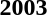<table>
<tr>
<td><strong>2003</strong><br></td>
</tr>
</table>
